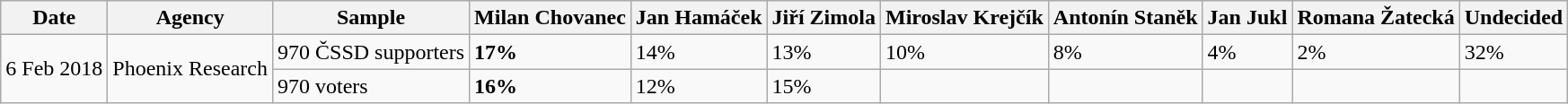<table class="wikitable">
<tr>
<th>Date</th>
<th>Agency</th>
<th>Sample</th>
<th>Milan Chovanec</th>
<th>Jan Hamáček</th>
<th>Jiří Zimola</th>
<th>Miroslav Krejčík</th>
<th>Antonín Staněk</th>
<th>Jan Jukl</th>
<th>Romana Žatecká</th>
<th>Undecided</th>
</tr>
<tr>
<td rowspan="2">6 Feb 2018</td>
<td rowspan="2">Phoenix Research</td>
<td>970 ČSSD supporters</td>
<td><strong>17%</strong></td>
<td>14%</td>
<td>13%</td>
<td>10%</td>
<td>8%</td>
<td>4%</td>
<td>2%</td>
<td>32%</td>
</tr>
<tr>
<td>970 voters</td>
<td><strong>16%</strong></td>
<td>12%</td>
<td>15%</td>
<td></td>
<td></td>
<td></td>
<td></td>
<td></td>
</tr>
</table>
